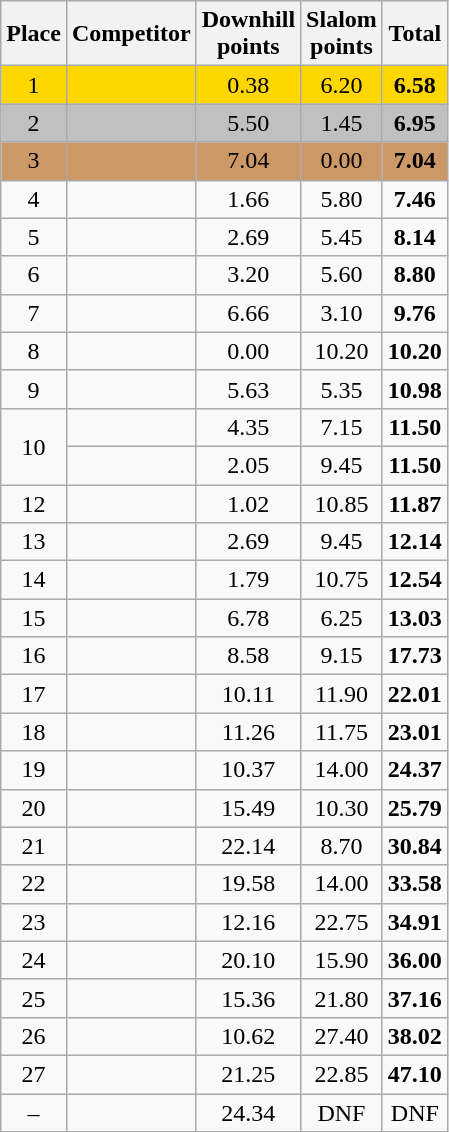<table class=wikitable style="text-align:center">
<tr>
<th>Place</th>
<th>Competitor</th>
<th>Downhill<br>points</th>
<th>Slalom<br>points</th>
<th>Total</th>
</tr>
<tr bgcolor=gold>
<td>1</td>
<td align=left></td>
<td>0.38</td>
<td>6.20</td>
<td><strong>6.58</strong></td>
</tr>
<tr bgcolor=silver>
<td>2</td>
<td align=left></td>
<td>5.50</td>
<td>1.45</td>
<td><strong>6.95</strong></td>
</tr>
<tr bgcolor=cc9966>
<td>3</td>
<td align=left></td>
<td>7.04</td>
<td>0.00</td>
<td><strong>7.04</strong></td>
</tr>
<tr>
<td>4</td>
<td align=left></td>
<td>1.66</td>
<td>5.80</td>
<td><strong>7.46</strong></td>
</tr>
<tr>
<td>5</td>
<td align=left></td>
<td>2.69</td>
<td>5.45</td>
<td><strong>8.14</strong></td>
</tr>
<tr>
<td>6</td>
<td align=left></td>
<td>3.20</td>
<td>5.60</td>
<td><strong>8.80</strong></td>
</tr>
<tr>
<td>7</td>
<td align=left></td>
<td>6.66</td>
<td>3.10</td>
<td><strong>9.76</strong></td>
</tr>
<tr>
<td>8</td>
<td align=left></td>
<td>0.00</td>
<td>10.20</td>
<td><strong>10.20</strong></td>
</tr>
<tr>
<td>9</td>
<td align=left></td>
<td>5.63</td>
<td>5.35</td>
<td><strong>10.98</strong></td>
</tr>
<tr>
<td rowspan=2>10</td>
<td align=left></td>
<td>4.35</td>
<td>7.15</td>
<td><strong>11.50</strong></td>
</tr>
<tr>
<td align=left></td>
<td>2.05</td>
<td>9.45</td>
<td><strong>11.50</strong></td>
</tr>
<tr>
<td>12</td>
<td align=left></td>
<td>1.02</td>
<td>10.85</td>
<td><strong>11.87</strong></td>
</tr>
<tr>
<td>13</td>
<td align=left></td>
<td>2.69</td>
<td>9.45</td>
<td><strong>12.14</strong></td>
</tr>
<tr>
<td>14</td>
<td align=left></td>
<td>1.79</td>
<td>10.75</td>
<td><strong>12.54</strong></td>
</tr>
<tr>
<td>15</td>
<td align=left></td>
<td>6.78</td>
<td>6.25</td>
<td><strong>13.03</strong></td>
</tr>
<tr>
<td>16</td>
<td align=left></td>
<td>8.58</td>
<td>9.15</td>
<td><strong>17.73</strong></td>
</tr>
<tr>
<td>17</td>
<td align=left></td>
<td>10.11</td>
<td>11.90</td>
<td><strong>22.01</strong></td>
</tr>
<tr>
<td>18</td>
<td align=left></td>
<td>11.26</td>
<td>11.75</td>
<td><strong>23.01</strong></td>
</tr>
<tr>
<td>19</td>
<td align=left></td>
<td>10.37</td>
<td>14.00</td>
<td><strong>24.37</strong></td>
</tr>
<tr>
<td>20</td>
<td align=left></td>
<td>15.49</td>
<td>10.30</td>
<td><strong>25.79</strong></td>
</tr>
<tr>
<td>21</td>
<td align=left></td>
<td>22.14</td>
<td>8.70</td>
<td><strong>30.84</strong></td>
</tr>
<tr>
<td>22</td>
<td align=left></td>
<td>19.58</td>
<td>14.00</td>
<td><strong>33.58</strong></td>
</tr>
<tr>
<td>23</td>
<td align=left></td>
<td>12.16</td>
<td>22.75</td>
<td><strong>34.91</strong></td>
</tr>
<tr>
<td>24</td>
<td align=left></td>
<td>20.10</td>
<td>15.90</td>
<td><strong>36.00</strong></td>
</tr>
<tr>
<td>25</td>
<td align=left></td>
<td>15.36</td>
<td>21.80</td>
<td><strong>37.16</strong></td>
</tr>
<tr>
<td>26</td>
<td align=left></td>
<td>10.62</td>
<td>27.40</td>
<td><strong>38.02</strong></td>
</tr>
<tr>
<td>27</td>
<td align=left></td>
<td>21.25</td>
<td>22.85</td>
<td><strong>47.10</strong></td>
</tr>
<tr>
<td>–</td>
<td align=left></td>
<td>24.34</td>
<td>DNF</td>
<td>DNF</td>
</tr>
</table>
